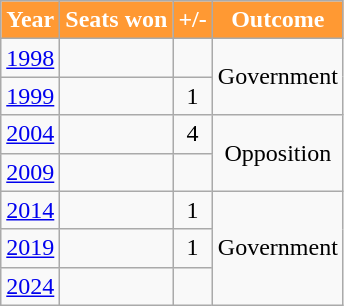<table class="wikitable sortable">
<tr>
<th style="background-color:#FF9933; color:white">Year</th>
<th style="background-color:#FF9933; color:white">Seats won</th>
<th style="background-color:#FF9933; color:white">+/-</th>
<th style="background-color:#FF9933; color:white">Outcome</th>
</tr>
<tr style="text-align:center;">
<td><a href='#'>1998</a></td>
<td></td>
<td></td>
<td rowspan="2">Government</td>
</tr>
<tr style="text-align:center;">
<td><a href='#'>1999</a></td>
<td></td>
<td> 1</td>
</tr>
<tr style="text-align:center;">
<td><a href='#'>2004</a></td>
<td></td>
<td> 4</td>
<td rowspan="2">Opposition</td>
</tr>
<tr style="text-align:center;">
<td><a href='#'>2009</a></td>
<td></td>
<td></td>
</tr>
<tr style="text-align:center;">
<td><a href='#'>2014</a></td>
<td></td>
<td> 1</td>
<td rowspan="3">Government</td>
</tr>
<tr style="text-align:center;">
<td><a href='#'>2019</a></td>
<td></td>
<td> 1</td>
</tr>
<tr style="text-align:center;">
<td><a href='#'>2024</a></td>
<td></td>
<td></td>
</tr>
</table>
